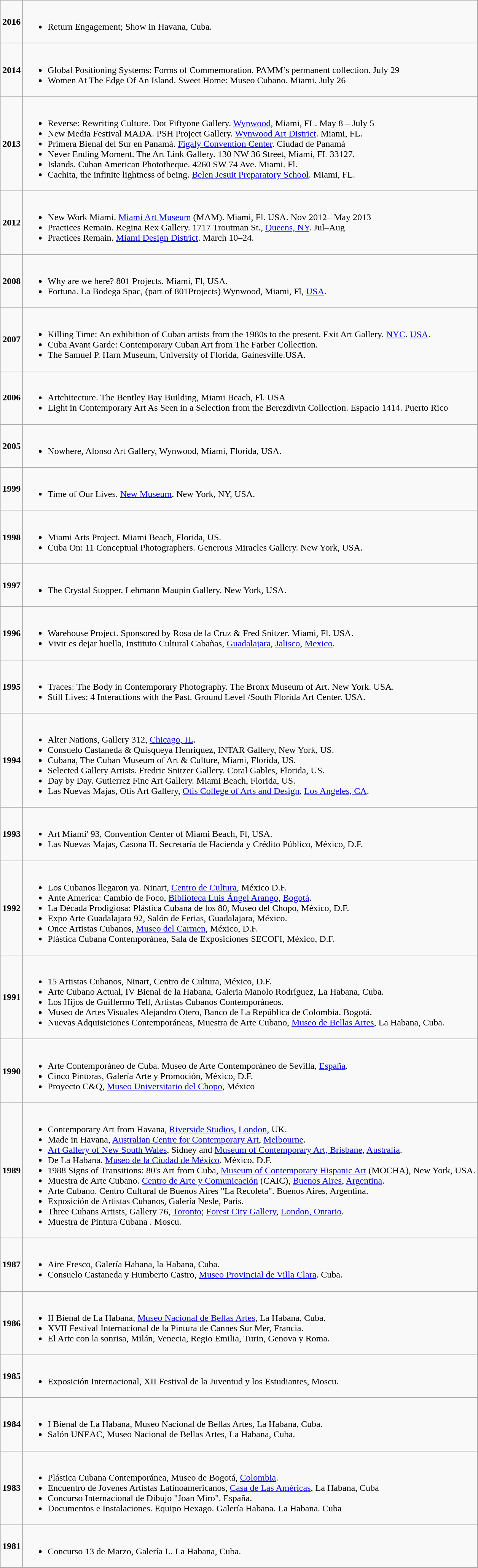<table class="wikitable">
<tr>
<td><strong>2016</strong></td>
<td><br><ul><li>Return Engagement; Show in Havana, Cuba.</li></ul></td>
</tr>
<tr>
<td><strong>2014</strong></td>
<td><br><ul><li>Global Positioning Systems: Forms of  Commemoration. PAMM’s permanent collection. July 29</li><li>Women At The Edge Of An Island. Sweet Home: Museo Cubano. Miami. July 26</li></ul></td>
</tr>
<tr>
<td><strong>2013</strong></td>
<td><br><ul><li>Reverse: Rewriting Culture. Dot Fiftyone Gallery. <a href='#'>Wynwood</a>, Miami, FL. May 8 – July 5</li><li>New Media Festival MADA. PSH Project Gallery. <a href='#'>Wynwood Art District</a>. Miami, FL.</li><li>Primera Bienal del Sur en Panamá. <a href='#'>Figaly Convention Center</a>. Ciudad de Panamá</li><li>Never Ending Moment. The Art Link Gallery. 130 NW  36 Street, Miami, FL 33127.</li><li>Islands. Cuban American Phototheque. 4260 SW 74  Ave. Miami. Fl.</li><li>Cachita, the infinite lightness of being. <a href='#'>Belen Jesuit Preparatory School</a>. Miami, FL.</li></ul></td>
</tr>
<tr>
<td><strong>2012</strong></td>
<td><br><ul><li>New Work Miami. <a href='#'>Miami Art Museum</a> (MAM). Miami, Fl. USA. Nov 2012– May 2013</li><li>Practices Remain. Regina Rex Gallery. 1717 Troutman St., <a href='#'>Queens, NY</a>. Jul–Aug</li><li>Practices Remain. <a href='#'>Miami Design District</a>. March  10–24.</li></ul></td>
</tr>
<tr>
<td><strong>2008</strong></td>
<td><br><ul><li>Why are we here? 801 Projects. Miami, Fl, USA.</li><li>Fortuna. La Bodega Spac, (part of 801Projects) Wynwood, Miami, Fl, <a href='#'>USA</a>.</li></ul></td>
</tr>
<tr>
<td><strong>2007</strong></td>
<td><br><ul><li>Killing Time: An exhibition of Cuban artists from the 1980s to the present. Exit Art Gallery. <a href='#'>NYC</a>. <a href='#'>USA</a>.</li><li>Cuba Avant Garde: Contemporary Cuban Art from The Farber Collection.</li><li>The Samuel P. Harn Museum, University of Florida, Gainesville.USA.</li></ul></td>
</tr>
<tr>
<td><strong>2006</strong></td>
<td><br><ul><li>Artchitecture. The Bentley Bay Building, Miami Beach, Fl. USA</li><li>Light in Contemporary Art As Seen in a Selection from the Berezdivin Collection. Espacio 1414. Puerto Rico</li></ul></td>
</tr>
<tr>
<td><strong>2005</strong></td>
<td><br><ul><li>Nowhere, Alonso Art Gallery, Wynwood, Miami, Florida, USA.</li></ul></td>
</tr>
<tr>
<td><strong>1999</strong></td>
<td><br><ul><li>Time of Our Lives. <a href='#'>New Museum</a>. New York, NY, USA.</li></ul></td>
</tr>
<tr>
<td><strong>1998</strong></td>
<td><br><ul><li>Miami Arts Project. Miami Beach, Florida, US.</li><li>Cuba On: 11 Conceptual Photographers. Generous Miracles Gallery. New York, USA.</li></ul></td>
</tr>
<tr>
<td><strong>1997</strong></td>
<td><br><ul><li>The Crystal Stopper. Lehmann Maupin Gallery. New York, USA.</li></ul></td>
</tr>
<tr>
<td><strong>1996</strong></td>
<td><br><ul><li>Warehouse Project. Sponsored by Rosa de la Cruz & Fred Snitzer. Miami, Fl. USA.</li><li>Vivir es dejar huella, Instituto Cultural Cabañas, <a href='#'>Guadalajara</a>, <a href='#'>Jalisco</a>, <a href='#'>Mexico</a>.</li></ul></td>
</tr>
<tr>
<td><strong>1995</strong></td>
<td><br><ul><li>Traces: The Body in Contemporary Photography. The Bronx Museum of Art. New York. USA.</li><li>Still Lives: 4 Interactions with the Past. Ground Level /South Florida Art Center. USA.</li></ul></td>
</tr>
<tr>
<td><strong>1994</strong></td>
<td><br><ul><li>Alter Nations, Gallery 312, <a href='#'>Chicago, IL</a>.</li><li>Consuelo Castaneda & Quisqueya Henriquez, INTAR Gallery, New York, US.</li><li>Cubana, The Cuban Museum of Art & Culture, Miami, Florida, US.</li><li>Selected Gallery Artists. Fredric Snitzer Gallery. Coral Gables, Florida, US.</li><li>Day by Day. Gutierrez Fine Art Gallery. Miami Beach, Florida, US.</li><li>Las Nuevas Majas, Otis Art Gallery, <a href='#'>Otis College of Arts and Design</a>, <a href='#'>Los Angeles, CA</a>.</li></ul></td>
</tr>
<tr>
<td><strong>1993</strong></td>
<td><br><ul><li>Art Miami' 93, Convention Center of Miami Beach, Fl, USA.</li><li>Las Nuevas Majas, Casona II. Secretaría de Hacienda y Crédito Público, México, D.F.</li></ul></td>
</tr>
<tr>
<td><strong>1992</strong></td>
<td><br><ul><li>Los Cubanos llegaron ya. Ninart, <a href='#'>Centro de Cultura</a>, México D.F.</li><li>Ante America: Cambio de Foco, <a href='#'>Biblioteca Luis Ángel Arango</a>, <a href='#'>Bogotá</a>.</li><li>La Década Prodigiosa: Plástica Cubana de los 80, Museo del Chopo, México, D.F.</li><li>Expo Arte Guadalajara 92, Salón de Ferias, Guadalajara, México.</li><li>Once Artistas Cubanos, <a href='#'>Museo del Carmen</a>, México, D.F.</li><li>Plástica Cubana Contemporánea, Sala de Exposiciones SECOFI, México, D.F.</li></ul></td>
</tr>
<tr>
<td><strong>1991</strong></td>
<td><br><ul><li>15 Artistas Cubanos, Ninart, Centro de Cultura, México, D.F.</li><li>Arte Cubano Actual, IV Bienal de la Habana, Galeria Manolo Rodríguez, La Habana, Cuba.</li><li>Los Hijos de Guillermo Tell, Artistas Cubanos Contemporáneos.</li><li>Museo de Artes Visuales Alejandro Otero, Banco de La República de Colombia. Bogotá.</li><li>Nuevas Adquisiciones Contemporáneas, Muestra de Arte Cubano, <a href='#'>Museo de Bellas Artes</a>, La Habana, Cuba.</li></ul></td>
</tr>
<tr>
<td><strong>1990</strong></td>
<td><br><ul><li>Arte Contemporáneo de Cuba. Museo de Arte Contemporáneo de Sevilla, <a href='#'>España</a>.</li><li>Cinco Pintoras, Galería Arte y Promoción, México, D.F.</li><li>Proyecto C&Q, <a href='#'>Museo Universitario del Chopo</a>, México</li></ul></td>
</tr>
<tr>
<td><strong>1989</strong></td>
<td><br><ul><li>Contemporary Art from Havana, <a href='#'>Riverside Studios</a>, <a href='#'>London</a>, UK.</li><li>Made in Havana, <a href='#'>Australian Centre for Contemporary Art</a>, <a href='#'>Melbourne</a>.</li><li><a href='#'>Art Gallery of New South Wales</a>, Sidney and <a href='#'>Museum of Contemporary Art, Brisbane</a>, <a href='#'>Australia</a>.</li><li>De La Habana. <a href='#'>Museo de la Ciudad de México</a>. México. D.F.</li><li>1988 Signs of Transitions: 80's Art from Cuba, <a href='#'>Museum of Contemporary Hispanic Art</a> (MOCHA), New York, USA.</li><li>Muestra de Arte Cubano. <a href='#'>Centro de Arte y Comunicación</a> (CAIC), <a href='#'>Buenos Aires</a>, <a href='#'>Argentina</a>.</li><li>Arte Cubano. Centro Cultural de Buenos Aires "La Recoleta". Buenos Aires, Argentina.</li><li>Exposición de Artistas Cubanos, Galería Nesle, Paris.</li><li>Three Cubans Artists, Gallery 76, <a href='#'>Toronto</a>; <a href='#'>Forest City Gallery</a>, <a href='#'>London, Ontario</a>.</li><li>Muestra de Pintura Cubana . Moscu.</li></ul></td>
</tr>
<tr>
<td><strong>1987</strong></td>
<td><br><ul><li>Aire Fresco, Galería Habana, la Habana, Cuba.</li><li>Consuelo Castaneda y Humberto Castro, <a href='#'>Museo Provincial de Villa Clara</a>. Cuba.</li></ul></td>
</tr>
<tr>
<td><strong>1986</strong></td>
<td><br><ul><li>II Bienal de La Habana, <a href='#'>Museo Nacional de Bellas Artes</a>, La Habana, Cuba.</li><li>XVII Festival Internacional de la Pintura de Cannes Sur Mer, Francia.</li><li>El Arte con la sonrisa, Milán, Venecia, Regio Emilia, Turin, Genova y Roma.</li></ul></td>
</tr>
<tr>
<td><strong>1985</strong></td>
<td><br><ul><li>Exposición Internacional, XII Festival de la Juventud y los Estudiantes, Moscu.</li></ul></td>
</tr>
<tr>
<td><strong>1984</strong></td>
<td><br><ul><li>I Bienal de La Habana, Museo Nacional de Bellas Artes, La Habana, Cuba.</li><li>Salón UNEAC, Museo Nacional de Bellas Artes, La Habana, Cuba.</li></ul></td>
</tr>
<tr>
<td><strong>1983</strong></td>
<td><br><ul><li>Plástica Cubana Contemporánea, Museo de Bogotá, <a href='#'>Colombia</a>.</li><li>Encuentro de Jovenes Artistas Latinoamericanos, <a href='#'>Casa de Las Américas</a>, La Habana, Cuba</li><li>Concurso Internacional de Dibujo "Joan Miro". España.</li><li>Documentos e Instalaciones. Equipo Hexago. Galería Habana. La Habana. Cuba</li></ul></td>
</tr>
<tr>
<td><strong>1981</strong></td>
<td><br><ul><li>Concurso 13 de Marzo, Galería L. La Habana, Cuba.</li></ul></td>
</tr>
</table>
